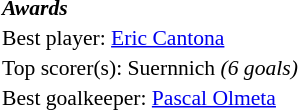<table width=100% cellspacing=1 style="font-size: 90%;">
<tr>
<td><strong><em>Awards</em></strong></td>
</tr>
<tr>
<td>Best player:  <a href='#'>Eric Cantona</a></td>
</tr>
<tr>
<td colspan=4>Top scorer(s):  Suernnich <em>(6 goals)</em></td>
</tr>
<tr>
<td>Best goalkeeper:  <a href='#'>Pascal Olmeta</a></td>
</tr>
</table>
